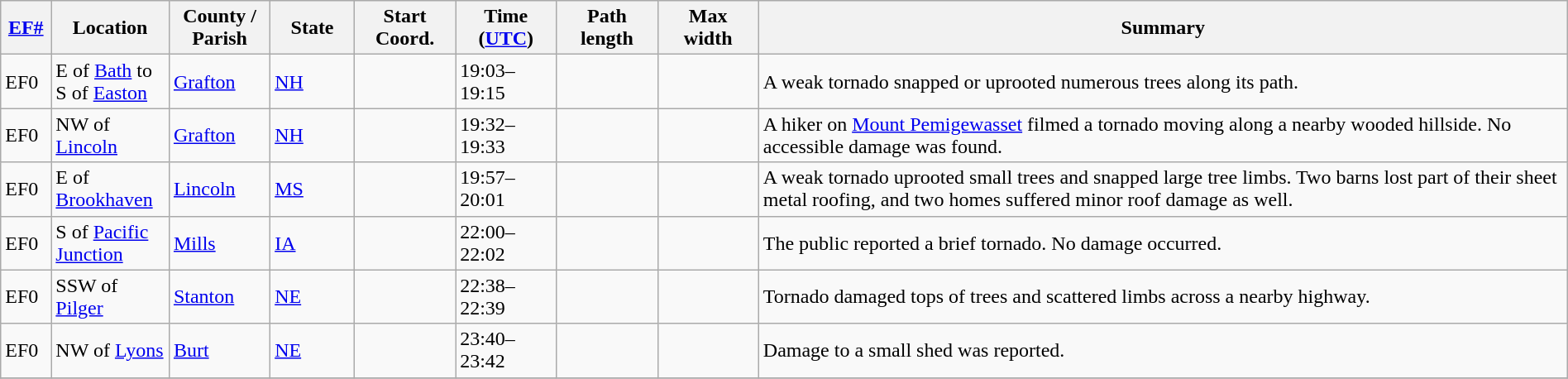<table class="wikitable sortable" style="width:100%;">
<tr>
<th scope="col"  style="width:3%; text-align:center;"><a href='#'>EF#</a></th>
<th scope="col"  style="width:7%; text-align:center;" class="unsortable">Location</th>
<th scope="col"  style="width:6%; text-align:center;" class="unsortable">County / Parish</th>
<th scope="col"  style="width:5%; text-align:center;">State</th>
<th scope="col"  style="width:6%; text-align:center;">Start Coord.</th>
<th scope="col"  style="width:6%; text-align:center;">Time (<a href='#'>UTC</a>)</th>
<th scope="col"  style="width:6%; text-align:center;">Path length</th>
<th scope="col"  style="width:6%; text-align:center;">Max width</th>
<th scope="col" class="unsortable" style="width:48%; text-align:center;">Summary</th>
</tr>
<tr>
<td bgcolor=>EF0</td>
<td>E of <a href='#'>Bath</a> to S of <a href='#'>Easton</a></td>
<td><a href='#'>Grafton</a></td>
<td><a href='#'>NH</a></td>
<td></td>
<td>19:03–19:15</td>
<td></td>
<td></td>
<td>A weak tornado snapped or uprooted numerous trees along its path.</td>
</tr>
<tr>
<td bgcolor=>EF0</td>
<td>NW of <a href='#'>Lincoln</a></td>
<td><a href='#'>Grafton</a></td>
<td><a href='#'>NH</a></td>
<td></td>
<td>19:32–19:33</td>
<td></td>
<td></td>
<td>A hiker on <a href='#'>Mount Pemigewasset</a> filmed a tornado moving along a nearby wooded hillside. No accessible damage was found.</td>
</tr>
<tr>
<td bgcolor=>EF0</td>
<td>E of <a href='#'>Brookhaven</a></td>
<td><a href='#'>Lincoln</a></td>
<td><a href='#'>MS</a></td>
<td></td>
<td>19:57–20:01</td>
<td></td>
<td></td>
<td>A weak tornado uprooted small trees and snapped large tree limbs. Two barns lost part of their sheet metal roofing, and two homes suffered minor roof damage as well.</td>
</tr>
<tr>
<td bgcolor=>EF0</td>
<td>S of <a href='#'>Pacific Junction</a></td>
<td><a href='#'>Mills</a></td>
<td><a href='#'>IA</a></td>
<td></td>
<td>22:00–22:02</td>
<td></td>
<td></td>
<td>The public reported a brief tornado. No damage occurred.</td>
</tr>
<tr>
<td bgcolor=>EF0</td>
<td>SSW of <a href='#'>Pilger</a></td>
<td><a href='#'>Stanton</a></td>
<td><a href='#'>NE</a></td>
<td></td>
<td>22:38–22:39</td>
<td></td>
<td></td>
<td>Tornado damaged tops of trees and scattered limbs across a nearby highway.</td>
</tr>
<tr>
<td bgcolor=>EF0</td>
<td>NW of <a href='#'>Lyons</a></td>
<td><a href='#'>Burt</a></td>
<td><a href='#'>NE</a></td>
<td></td>
<td>23:40–23:42</td>
<td></td>
<td></td>
<td>Damage to a small shed was reported.</td>
</tr>
<tr>
</tr>
</table>
